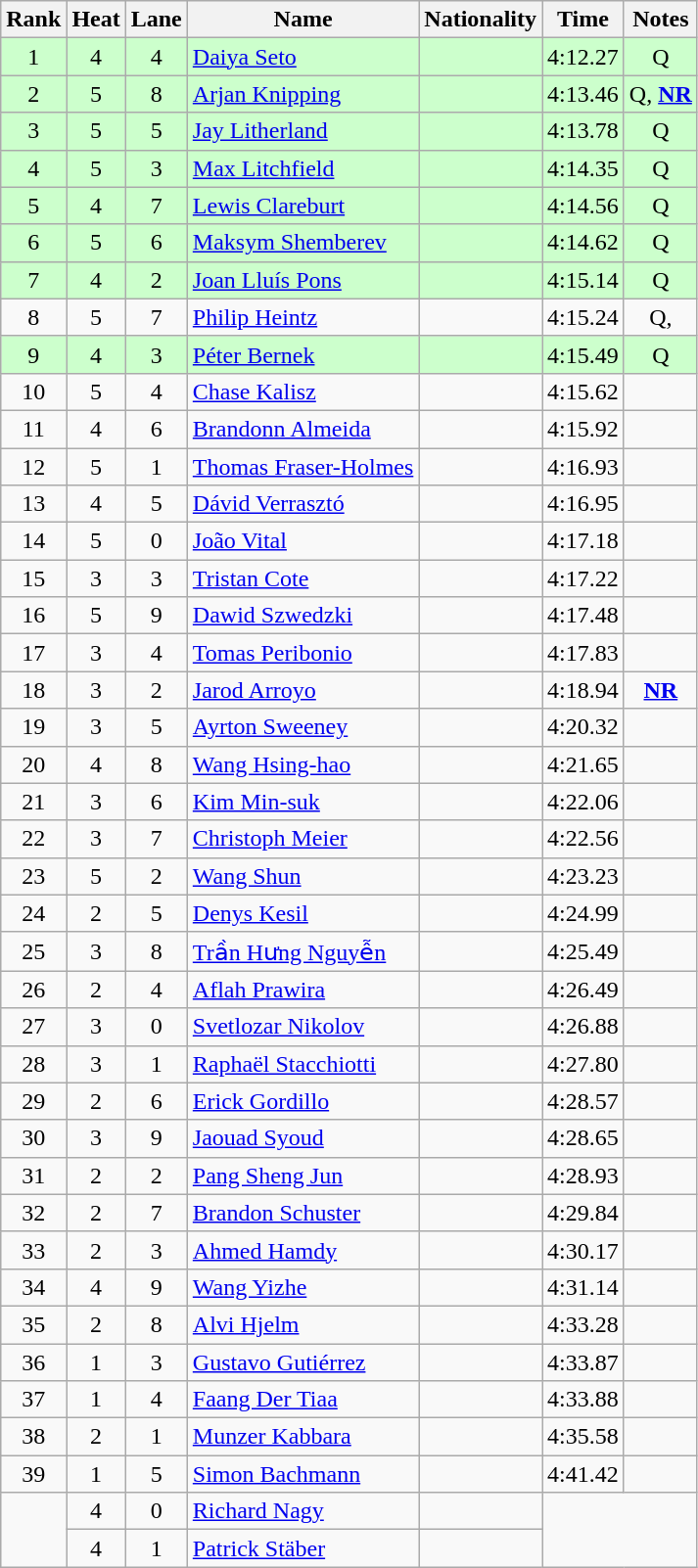<table class="wikitable sortable" style="text-align:center">
<tr>
<th>Rank</th>
<th>Heat</th>
<th>Lane</th>
<th>Name</th>
<th>Nationality</th>
<th>Time</th>
<th>Notes</th>
</tr>
<tr bgcolor=ccffcc>
<td>1</td>
<td>4</td>
<td>4</td>
<td align=left><a href='#'>Daiya Seto</a></td>
<td align=left></td>
<td>4:12.27</td>
<td>Q</td>
</tr>
<tr bgcolor=ccffcc>
<td>2</td>
<td>5</td>
<td>8</td>
<td align=left><a href='#'>Arjan Knipping</a></td>
<td align=left></td>
<td>4:13.46</td>
<td>Q, <strong><a href='#'>NR</a></strong></td>
</tr>
<tr bgcolor=ccffcc>
<td>3</td>
<td>5</td>
<td>5</td>
<td align=left><a href='#'>Jay Litherland</a></td>
<td align=left></td>
<td>4:13.78</td>
<td>Q</td>
</tr>
<tr bgcolor=ccffcc>
<td>4</td>
<td>5</td>
<td>3</td>
<td align=left><a href='#'>Max Litchfield</a></td>
<td align=left></td>
<td>4:14.35</td>
<td>Q</td>
</tr>
<tr bgcolor=ccffcc>
<td>5</td>
<td>4</td>
<td>7</td>
<td align=left><a href='#'>Lewis Clareburt</a></td>
<td align=left></td>
<td>4:14.56</td>
<td>Q</td>
</tr>
<tr bgcolor=ccffcc>
<td>6</td>
<td>5</td>
<td>6</td>
<td align=left><a href='#'>Maksym Shemberev</a></td>
<td align=left></td>
<td>4:14.62</td>
<td>Q</td>
</tr>
<tr bgcolor=ccffcc>
<td>7</td>
<td>4</td>
<td>2</td>
<td align=left><a href='#'>Joan Lluís Pons</a></td>
<td align=left></td>
<td>4:15.14</td>
<td>Q</td>
</tr>
<tr>
<td>8</td>
<td>5</td>
<td>7</td>
<td align=left><a href='#'>Philip Heintz</a></td>
<td align=left></td>
<td>4:15.24</td>
<td>Q, </td>
</tr>
<tr bgcolor=ccffcc>
<td>9</td>
<td>4</td>
<td>3</td>
<td align=left><a href='#'>Péter Bernek</a></td>
<td align=left></td>
<td>4:15.49</td>
<td>Q</td>
</tr>
<tr>
<td>10</td>
<td>5</td>
<td>4</td>
<td align=left><a href='#'>Chase Kalisz</a></td>
<td align=left></td>
<td>4:15.62</td>
<td></td>
</tr>
<tr>
<td>11</td>
<td>4</td>
<td>6</td>
<td align=left><a href='#'>Brandonn Almeida</a></td>
<td align=left></td>
<td>4:15.92</td>
<td></td>
</tr>
<tr>
<td>12</td>
<td>5</td>
<td>1</td>
<td align=left><a href='#'>Thomas Fraser-Holmes</a></td>
<td align=left></td>
<td>4:16.93</td>
<td></td>
</tr>
<tr>
<td>13</td>
<td>4</td>
<td>5</td>
<td align=left><a href='#'>Dávid Verrasztó</a></td>
<td align=left></td>
<td>4:16.95</td>
<td></td>
</tr>
<tr>
<td>14</td>
<td>5</td>
<td>0</td>
<td align=left><a href='#'>João Vital</a></td>
<td align=left></td>
<td>4:17.18</td>
<td></td>
</tr>
<tr>
<td>15</td>
<td>3</td>
<td>3</td>
<td align=left><a href='#'>Tristan Cote</a></td>
<td align=left></td>
<td>4:17.22</td>
<td></td>
</tr>
<tr>
<td>16</td>
<td>5</td>
<td>9</td>
<td align=left><a href='#'>Dawid Szwedzki</a></td>
<td align=left></td>
<td>4:17.48</td>
<td></td>
</tr>
<tr>
<td>17</td>
<td>3</td>
<td>4</td>
<td align=left><a href='#'>Tomas Peribonio</a></td>
<td align=left></td>
<td>4:17.83</td>
<td></td>
</tr>
<tr>
<td>18</td>
<td>3</td>
<td>2</td>
<td align=left><a href='#'>Jarod Arroyo</a></td>
<td align=left></td>
<td>4:18.94</td>
<td><strong><a href='#'>NR</a></strong></td>
</tr>
<tr>
<td>19</td>
<td>3</td>
<td>5</td>
<td align=left><a href='#'>Ayrton Sweeney</a></td>
<td align=left></td>
<td>4:20.32</td>
<td></td>
</tr>
<tr>
<td>20</td>
<td>4</td>
<td>8</td>
<td align=left><a href='#'>Wang Hsing-hao</a></td>
<td align=left></td>
<td>4:21.65</td>
<td></td>
</tr>
<tr>
<td>21</td>
<td>3</td>
<td>6</td>
<td align=left><a href='#'>Kim Min-suk</a></td>
<td align=left></td>
<td>4:22.06</td>
<td></td>
</tr>
<tr>
<td>22</td>
<td>3</td>
<td>7</td>
<td align=left><a href='#'>Christoph Meier</a></td>
<td align=left></td>
<td>4:22.56</td>
<td></td>
</tr>
<tr>
<td>23</td>
<td>5</td>
<td>2</td>
<td align=left><a href='#'>Wang Shun</a></td>
<td align=left></td>
<td>4:23.23</td>
<td></td>
</tr>
<tr>
<td>24</td>
<td>2</td>
<td>5</td>
<td align=left><a href='#'>Denys Kesil</a></td>
<td align=left></td>
<td>4:24.99</td>
<td></td>
</tr>
<tr>
<td>25</td>
<td>3</td>
<td>8</td>
<td align=left><a href='#'>Trần Hưng Nguyễn</a></td>
<td align=left></td>
<td>4:25.49</td>
<td></td>
</tr>
<tr>
<td>26</td>
<td>2</td>
<td>4</td>
<td align=left><a href='#'>Aflah Prawira</a></td>
<td align=left></td>
<td>4:26.49</td>
<td></td>
</tr>
<tr>
<td>27</td>
<td>3</td>
<td>0</td>
<td align=left><a href='#'>Svetlozar Nikolov</a></td>
<td align=left></td>
<td>4:26.88</td>
<td></td>
</tr>
<tr>
<td>28</td>
<td>3</td>
<td>1</td>
<td align=left><a href='#'>Raphaël Stacchiotti</a></td>
<td align=left></td>
<td>4:27.80</td>
<td></td>
</tr>
<tr>
<td>29</td>
<td>2</td>
<td>6</td>
<td align=left><a href='#'>Erick Gordillo</a></td>
<td align=left></td>
<td>4:28.57</td>
<td></td>
</tr>
<tr>
<td>30</td>
<td>3</td>
<td>9</td>
<td align=left><a href='#'>Jaouad Syoud</a></td>
<td align=left></td>
<td>4:28.65</td>
<td></td>
</tr>
<tr>
<td>31</td>
<td>2</td>
<td>2</td>
<td align=left><a href='#'>Pang Sheng Jun</a></td>
<td align=left></td>
<td>4:28.93</td>
<td></td>
</tr>
<tr>
<td>32</td>
<td>2</td>
<td>7</td>
<td align=left><a href='#'>Brandon Schuster</a></td>
<td align=left></td>
<td>4:29.84</td>
<td></td>
</tr>
<tr>
<td>33</td>
<td>2</td>
<td>3</td>
<td align=left><a href='#'>Ahmed Hamdy</a></td>
<td align=left></td>
<td>4:30.17</td>
<td></td>
</tr>
<tr>
<td>34</td>
<td>4</td>
<td>9</td>
<td align=left><a href='#'>Wang Yizhe</a></td>
<td align=left></td>
<td>4:31.14</td>
<td></td>
</tr>
<tr>
<td>35</td>
<td>2</td>
<td>8</td>
<td align=left><a href='#'>Alvi Hjelm</a></td>
<td align=left></td>
<td>4:33.28</td>
<td></td>
</tr>
<tr>
<td>36</td>
<td>1</td>
<td>3</td>
<td align=left><a href='#'>Gustavo Gutiérrez</a></td>
<td align=left></td>
<td>4:33.87</td>
<td></td>
</tr>
<tr>
<td>37</td>
<td>1</td>
<td>4</td>
<td align=left><a href='#'>Faang Der Tiaa</a></td>
<td align=left></td>
<td>4:33.88</td>
<td></td>
</tr>
<tr>
<td>38</td>
<td>2</td>
<td>1</td>
<td align=left><a href='#'>Munzer Kabbara</a></td>
<td align=left></td>
<td>4:35.58</td>
<td></td>
</tr>
<tr>
<td>39</td>
<td>1</td>
<td>5</td>
<td align=left><a href='#'>Simon Bachmann</a></td>
<td align=left></td>
<td>4:41.42</td>
<td></td>
</tr>
<tr>
<td rowspan=2></td>
<td>4</td>
<td>0</td>
<td align=left><a href='#'>Richard Nagy</a></td>
<td align=left></td>
<td colspan=2 rowspan=2></td>
</tr>
<tr>
<td>4</td>
<td>1</td>
<td align=left><a href='#'>Patrick Stäber</a></td>
<td align=left></td>
</tr>
</table>
